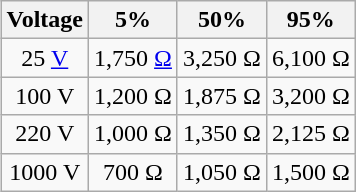<table class="wikitable" style = "float: right; margin-left:15px; text-align:center">
<tr>
<th>Voltage</th>
<th>5%</th>
<th>50%</th>
<th>95%</th>
</tr>
<tr>
<td>25 <a href='#'>V</a></td>
<td>1,750 <a href='#'>Ω</a></td>
<td>3,250 Ω</td>
<td>6,100 Ω</td>
</tr>
<tr>
<td>100 V</td>
<td>1,200 Ω</td>
<td>1,875 Ω</td>
<td>3,200 Ω</td>
</tr>
<tr>
<td>220 V</td>
<td>1,000 Ω</td>
<td>1,350 Ω</td>
<td>2,125 Ω</td>
</tr>
<tr>
<td>1000 V</td>
<td>700 Ω</td>
<td>1,050 Ω</td>
<td>1,500 Ω</td>
</tr>
</table>
